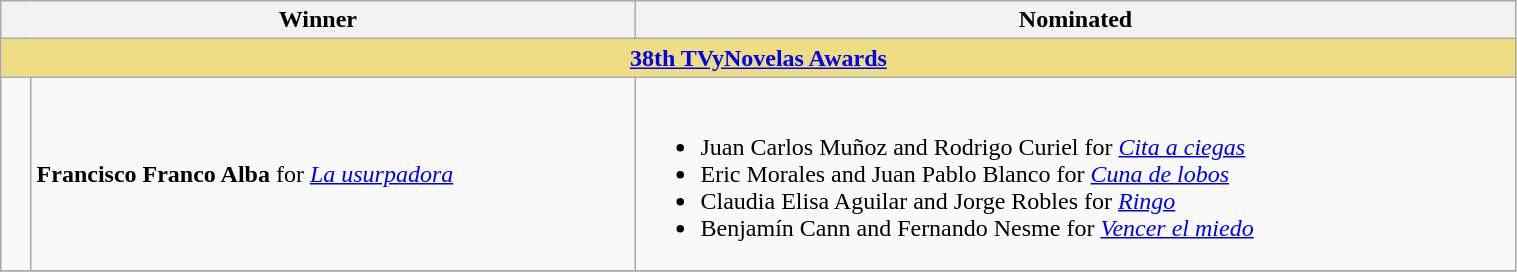<table class="wikitable" width=80%>
<tr align=center>
<th width="150px;" colspan=2; align="center">Winner</th>
<th width="580px;" align="center">Nominated</th>
</tr>
<tr>
<th colspan=9 style="background:#EEDD82;"  align="center"><strong><a href='#'>38th TVyNovelas Awards</a></strong></th>
</tr>
<tr>
<td width=2%></td>
<td><strong>Francisco Franco Alba</strong> for <em><a href='#'>La usurpadora</a></em></td>
<td><br><ul><li>Juan Carlos Muñoz and Rodrigo Curiel for <em><a href='#'>Cita a ciegas</a></em></li><li>Eric Morales and Juan Pablo Blanco for <em><a href='#'>Cuna de lobos</a></em></li><li>Claudia Elisa Aguilar and Jorge Robles for <em><a href='#'>Ringo</a></em></li><li>Benjamín Cann and Fernando Nesme for <em><a href='#'>Vencer el miedo</a></em></li></ul></td>
</tr>
<tr>
</tr>
</table>
